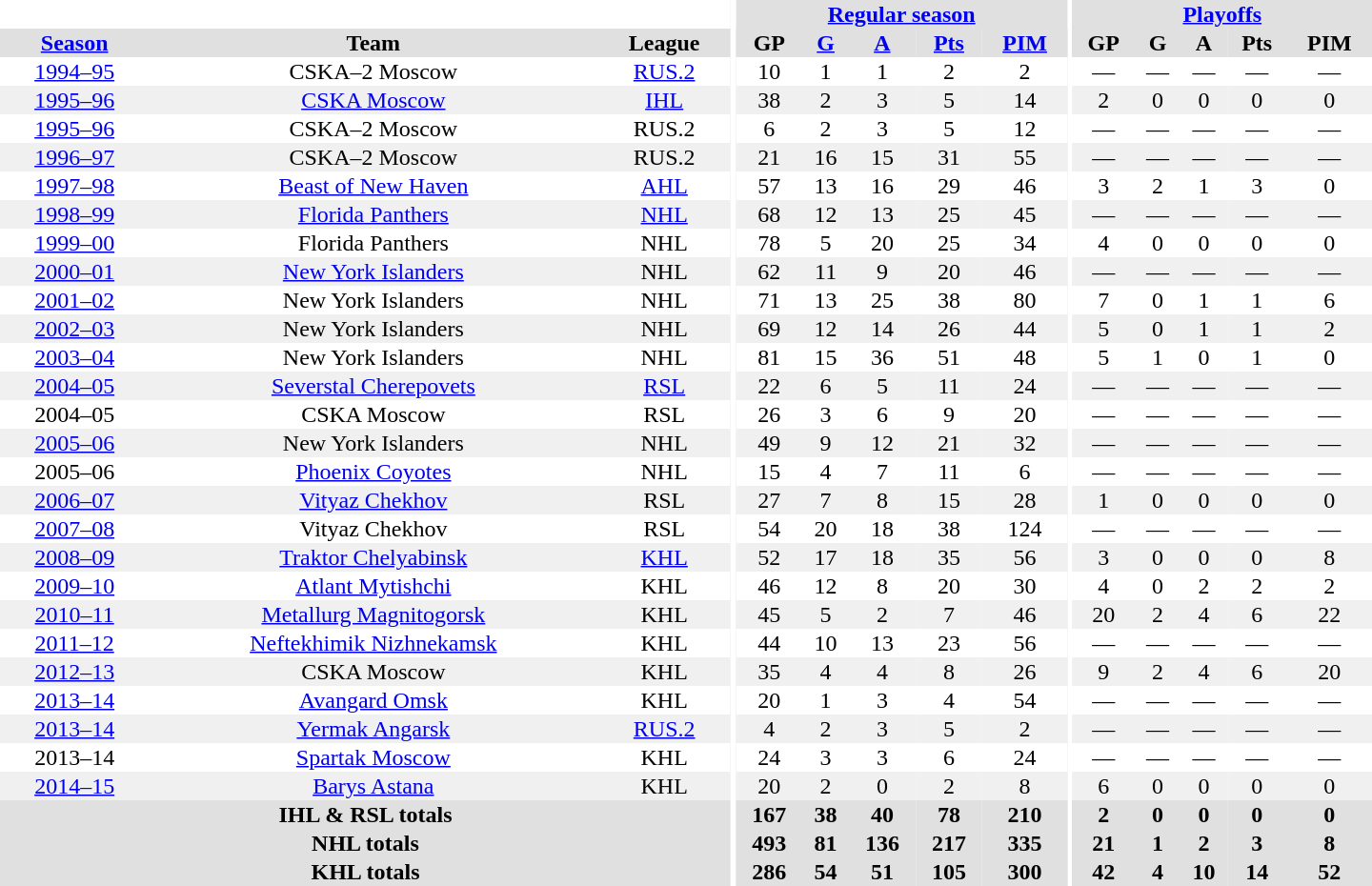<table border="0" cellpadding="1" cellspacing="0" style="text-align:center; width:60em">
<tr bgcolor="#e0e0e0">
<th colspan="3" bgcolor="#ffffff"></th>
<th rowspan="99" bgcolor="#ffffff"></th>
<th colspan="5"><a href='#'>Regular season</a></th>
<th rowspan="99" bgcolor="#ffffff"></th>
<th colspan="5"><a href='#'>Playoffs</a></th>
</tr>
<tr bgcolor="#e0e0e0">
<th><a href='#'>Season</a></th>
<th>Team</th>
<th>League</th>
<th>GP</th>
<th><a href='#'>G</a></th>
<th><a href='#'>A</a></th>
<th><a href='#'>Pts</a></th>
<th><a href='#'>PIM</a></th>
<th>GP</th>
<th>G</th>
<th>A</th>
<th>Pts</th>
<th>PIM</th>
</tr>
<tr>
<td><a href='#'>1994–95</a></td>
<td>CSKA–2 Moscow</td>
<td><a href='#'>RUS.2</a></td>
<td>10</td>
<td>1</td>
<td>1</td>
<td>2</td>
<td>2</td>
<td>—</td>
<td>—</td>
<td>—</td>
<td>—</td>
<td>—</td>
</tr>
<tr bgcolor="#f0f0f0">
<td><a href='#'>1995–96</a></td>
<td><a href='#'>CSKA Moscow</a></td>
<td><a href='#'>IHL</a></td>
<td>38</td>
<td>2</td>
<td>3</td>
<td>5</td>
<td>14</td>
<td>2</td>
<td>0</td>
<td>0</td>
<td>0</td>
<td>0</td>
</tr>
<tr>
<td><a href='#'>1995–96</a></td>
<td>CSKA–2 Moscow</td>
<td>RUS.2</td>
<td>6</td>
<td>2</td>
<td>3</td>
<td>5</td>
<td>12</td>
<td>—</td>
<td>—</td>
<td>—</td>
<td>—</td>
<td>—</td>
</tr>
<tr bgcolor="#f0f0f0">
<td><a href='#'>1996–97</a></td>
<td>CSKA–2 Moscow</td>
<td>RUS.2</td>
<td>21</td>
<td>16</td>
<td>15</td>
<td>31</td>
<td>55</td>
<td>—</td>
<td>—</td>
<td>—</td>
<td>—</td>
<td>—</td>
</tr>
<tr>
<td><a href='#'>1997–98</a></td>
<td><a href='#'>Beast of New Haven</a></td>
<td><a href='#'>AHL</a></td>
<td>57</td>
<td>13</td>
<td>16</td>
<td>29</td>
<td>46</td>
<td>3</td>
<td>2</td>
<td>1</td>
<td>3</td>
<td>0</td>
</tr>
<tr bgcolor="#f0f0f0">
<td><a href='#'>1998–99</a></td>
<td><a href='#'>Florida Panthers</a></td>
<td><a href='#'>NHL</a></td>
<td>68</td>
<td>12</td>
<td>13</td>
<td>25</td>
<td>45</td>
<td>—</td>
<td>—</td>
<td>—</td>
<td>—</td>
<td>—</td>
</tr>
<tr>
<td><a href='#'>1999–00</a></td>
<td>Florida Panthers</td>
<td>NHL</td>
<td>78</td>
<td>5</td>
<td>20</td>
<td>25</td>
<td>34</td>
<td>4</td>
<td>0</td>
<td>0</td>
<td>0</td>
<td>0</td>
</tr>
<tr bgcolor="#f0f0f0">
<td><a href='#'>2000–01</a></td>
<td><a href='#'>New York Islanders</a></td>
<td>NHL</td>
<td>62</td>
<td>11</td>
<td>9</td>
<td>20</td>
<td>46</td>
<td>—</td>
<td>—</td>
<td>—</td>
<td>—</td>
<td>—</td>
</tr>
<tr>
<td><a href='#'>2001–02</a></td>
<td>New York Islanders</td>
<td>NHL</td>
<td>71</td>
<td>13</td>
<td>25</td>
<td>38</td>
<td>80</td>
<td>7</td>
<td>0</td>
<td>1</td>
<td>1</td>
<td>6</td>
</tr>
<tr bgcolor="#f0f0f0">
<td><a href='#'>2002–03</a></td>
<td>New York Islanders</td>
<td>NHL</td>
<td>69</td>
<td>12</td>
<td>14</td>
<td>26</td>
<td>44</td>
<td>5</td>
<td>0</td>
<td>1</td>
<td>1</td>
<td>2</td>
</tr>
<tr>
<td><a href='#'>2003–04</a></td>
<td>New York Islanders</td>
<td>NHL</td>
<td>81</td>
<td>15</td>
<td>36</td>
<td>51</td>
<td>48</td>
<td>5</td>
<td>1</td>
<td>0</td>
<td>1</td>
<td>0</td>
</tr>
<tr bgcolor="#f0f0f0">
<td><a href='#'>2004–05</a></td>
<td><a href='#'>Severstal Cherepovets</a></td>
<td><a href='#'>RSL</a></td>
<td>22</td>
<td>6</td>
<td>5</td>
<td>11</td>
<td>24</td>
<td>—</td>
<td>—</td>
<td>—</td>
<td>—</td>
<td>—</td>
</tr>
<tr>
<td>2004–05</td>
<td>CSKA Moscow</td>
<td>RSL</td>
<td>26</td>
<td>3</td>
<td>6</td>
<td>9</td>
<td>20</td>
<td>—</td>
<td>—</td>
<td>—</td>
<td>—</td>
<td>—</td>
</tr>
<tr bgcolor="#f0f0f0">
<td><a href='#'>2005–06</a></td>
<td>New York Islanders</td>
<td>NHL</td>
<td>49</td>
<td>9</td>
<td>12</td>
<td>21</td>
<td>32</td>
<td>—</td>
<td>—</td>
<td>—</td>
<td>—</td>
<td>—</td>
</tr>
<tr>
<td>2005–06</td>
<td><a href='#'>Phoenix Coyotes</a></td>
<td>NHL</td>
<td>15</td>
<td>4</td>
<td>7</td>
<td>11</td>
<td>6</td>
<td>—</td>
<td>—</td>
<td>—</td>
<td>—</td>
<td>—</td>
</tr>
<tr bgcolor="#f0f0f0">
<td><a href='#'>2006–07</a></td>
<td><a href='#'>Vityaz Chekhov</a></td>
<td>RSL</td>
<td>27</td>
<td>7</td>
<td>8</td>
<td>15</td>
<td>28</td>
<td>1</td>
<td>0</td>
<td>0</td>
<td>0</td>
<td>0</td>
</tr>
<tr>
<td><a href='#'>2007–08</a></td>
<td>Vityaz Chekhov</td>
<td>RSL</td>
<td>54</td>
<td>20</td>
<td>18</td>
<td>38</td>
<td>124</td>
<td>—</td>
<td>—</td>
<td>—</td>
<td>—</td>
<td>—</td>
</tr>
<tr bgcolor="#f0f0f0">
<td><a href='#'>2008–09</a></td>
<td><a href='#'>Traktor Chelyabinsk</a></td>
<td><a href='#'>KHL</a></td>
<td>52</td>
<td>17</td>
<td>18</td>
<td>35</td>
<td>56</td>
<td>3</td>
<td>0</td>
<td>0</td>
<td>0</td>
<td>8</td>
</tr>
<tr>
<td><a href='#'>2009–10</a></td>
<td><a href='#'>Atlant Mytishchi</a></td>
<td>KHL</td>
<td>46</td>
<td>12</td>
<td>8</td>
<td>20</td>
<td>30</td>
<td>4</td>
<td>0</td>
<td>2</td>
<td>2</td>
<td>2</td>
</tr>
<tr bgcolor="#f0f0f0">
<td><a href='#'>2010–11</a></td>
<td><a href='#'>Metallurg Magnitogorsk</a></td>
<td>KHL</td>
<td>45</td>
<td>5</td>
<td>2</td>
<td>7</td>
<td>46</td>
<td>20</td>
<td>2</td>
<td>4</td>
<td>6</td>
<td>22</td>
</tr>
<tr>
<td><a href='#'>2011–12</a></td>
<td><a href='#'>Neftekhimik Nizhnekamsk</a></td>
<td>KHL</td>
<td>44</td>
<td>10</td>
<td>13</td>
<td>23</td>
<td>56</td>
<td>—</td>
<td>—</td>
<td>—</td>
<td>—</td>
<td>—</td>
</tr>
<tr bgcolor="#f0f0f0">
<td><a href='#'>2012–13</a></td>
<td>CSKA Moscow</td>
<td>KHL</td>
<td>35</td>
<td>4</td>
<td>4</td>
<td>8</td>
<td>26</td>
<td>9</td>
<td>2</td>
<td>4</td>
<td>6</td>
<td>20</td>
</tr>
<tr>
<td><a href='#'>2013–14</a></td>
<td><a href='#'>Avangard Omsk</a></td>
<td>KHL</td>
<td>20</td>
<td>1</td>
<td>3</td>
<td>4</td>
<td>54</td>
<td>—</td>
<td>—</td>
<td>—</td>
<td>—</td>
<td>—</td>
</tr>
<tr bgcolor="#f0f0f0">
<td><a href='#'>2013–14</a></td>
<td><a href='#'>Yermak Angarsk</a></td>
<td><a href='#'>RUS.2</a></td>
<td>4</td>
<td>2</td>
<td>3</td>
<td>5</td>
<td>2</td>
<td>—</td>
<td>—</td>
<td>—</td>
<td>—</td>
<td>—</td>
</tr>
<tr>
<td>2013–14</td>
<td><a href='#'>Spartak Moscow</a></td>
<td>KHL</td>
<td>24</td>
<td>3</td>
<td>3</td>
<td>6</td>
<td>24</td>
<td>—</td>
<td>—</td>
<td>—</td>
<td>—</td>
<td>—</td>
</tr>
<tr bgcolor="#f0f0f0">
<td><a href='#'>2014–15</a></td>
<td><a href='#'>Barys Astana</a></td>
<td>KHL</td>
<td>20</td>
<td>2</td>
<td>0</td>
<td>2</td>
<td>8</td>
<td>6</td>
<td>0</td>
<td>0</td>
<td>0</td>
<td>0</td>
</tr>
<tr bgcolor="#e0e0e0">
<th colspan="3">IHL & RSL totals</th>
<th>167</th>
<th>38</th>
<th>40</th>
<th>78</th>
<th>210</th>
<th>2</th>
<th>0</th>
<th>0</th>
<th>0</th>
<th>0</th>
</tr>
<tr bgcolor="#e0e0e0">
<th colspan="3">NHL totals</th>
<th>493</th>
<th>81</th>
<th>136</th>
<th>217</th>
<th>335</th>
<th>21</th>
<th>1</th>
<th>2</th>
<th>3</th>
<th>8</th>
</tr>
<tr bgcolor="#e0e0e0">
<th colspan="3">KHL totals</th>
<th>286</th>
<th>54</th>
<th>51</th>
<th>105</th>
<th>300</th>
<th>42</th>
<th>4</th>
<th>10</th>
<th>14</th>
<th>52</th>
</tr>
</table>
